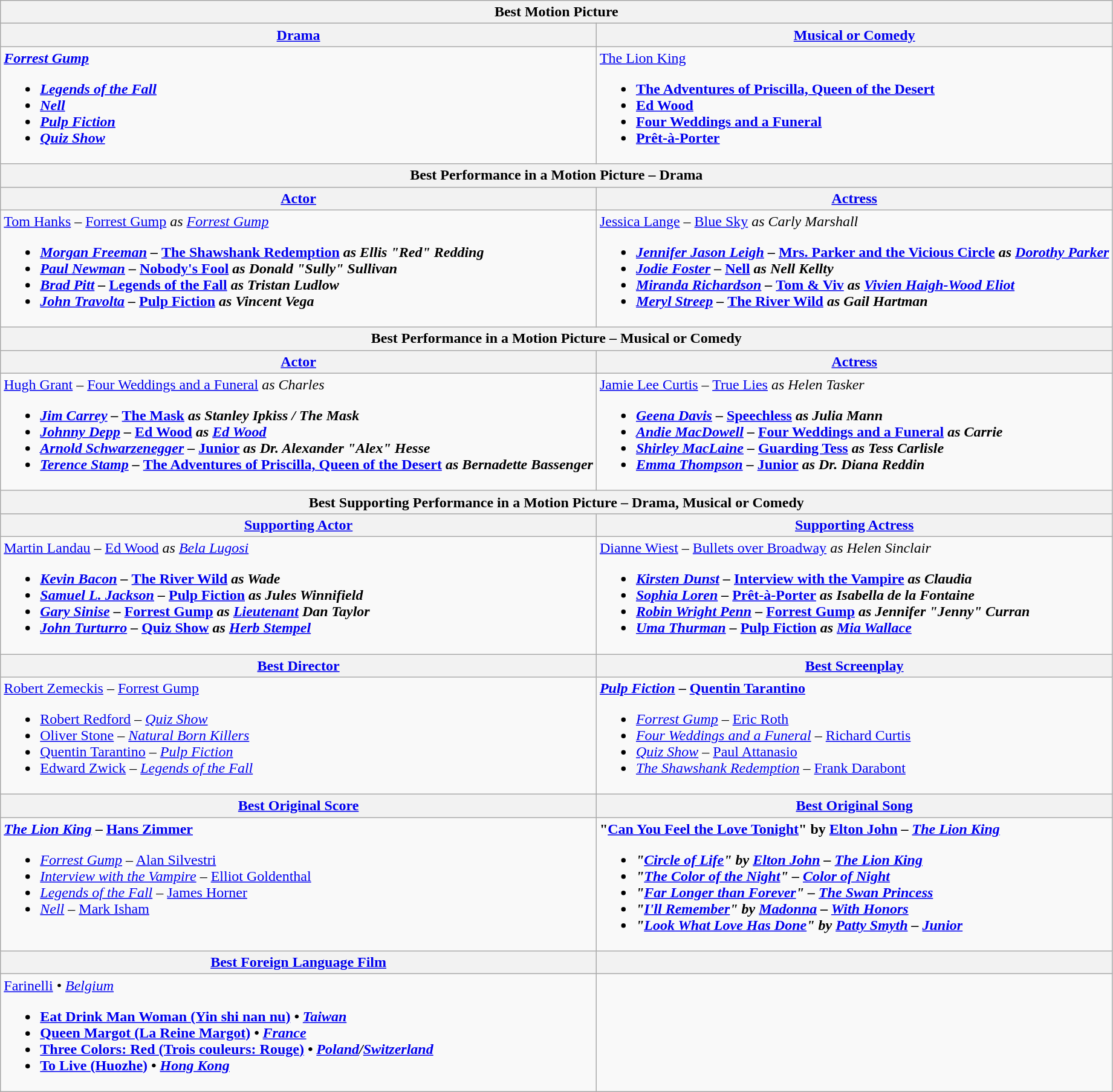<table class="wikitable" style="width=100%">
<tr>
<th colspan="2">Best Motion Picture</th>
</tr>
<tr>
<th style="width=50%"><a href='#'>Drama</a></th>
<th style="width=50%"><a href='#'>Musical or Comedy</a></th>
</tr>
<tr>
<td valign="top"><strong> <em><a href='#'>Forrest Gump</a><strong><em><br><ul><li></em><a href='#'>Legends of the Fall</a><em></li><li></em><a href='#'>Nell</a><em></li><li></em><a href='#'>Pulp Fiction</a><em></li><li></em><a href='#'>Quiz Show</a><em></li></ul></td>
<td valign="top"></em></strong><a href='#'>The Lion King</a><strong><em><br><ul><li></em><a href='#'>The Adventures of Priscilla, Queen of the Desert</a><em></li><li></em><a href='#'>Ed Wood</a><em></li><li></em><a href='#'>Four Weddings and a Funeral</a><em></li><li></em><a href='#'>Prêt-à-Porter</a><em></li></ul></td>
</tr>
<tr>
<th colspan="2">Best Performance in a Motion Picture – Drama</th>
</tr>
<tr>
<th><a href='#'>Actor</a></th>
<th><a href='#'>Actress</a></th>
</tr>
<tr>
<td valign="top"></strong><a href='#'>Tom Hanks</a> – </em><a href='#'>Forrest Gump</a><em> as <a href='#'>Forrest Gump</a><strong><br><ul><li><a href='#'>Morgan Freeman</a> – </em><a href='#'>The Shawshank Redemption</a><em> as Ellis "Red" Redding</li><li><a href='#'>Paul Newman</a> – </em><a href='#'>Nobody's Fool</a><em> as Donald "Sully" Sullivan</li><li><a href='#'>Brad Pitt</a> – </em><a href='#'>Legends of the Fall</a><em> as Tristan Ludlow</li><li><a href='#'>John Travolta</a> – </em><a href='#'>Pulp Fiction</a><em> as Vincent Vega</li></ul></td>
<td valign="top"></strong> <a href='#'>Jessica Lange</a> – </em><a href='#'>Blue Sky</a><em> as Carly Marshall<strong><br><ul><li><a href='#'>Jennifer Jason Leigh</a> – </em><a href='#'>Mrs. Parker and the Vicious Circle</a><em> as <a href='#'>Dorothy Parker</a></li><li><a href='#'>Jodie Foster</a> – </em><a href='#'>Nell</a><em> as Nell Kellty</li><li><a href='#'>Miranda Richardson</a> – </em><a href='#'>Tom & Viv</a><em> as <a href='#'>Vivien Haigh-Wood Eliot</a></li><li><a href='#'>Meryl Streep</a> – </em><a href='#'>The River Wild</a><em> as Gail Hartman</li></ul></td>
</tr>
<tr>
<th colspan="2">Best Performance in a Motion Picture – Musical or Comedy</th>
</tr>
<tr>
<th><a href='#'>Actor</a></th>
<th><a href='#'>Actress</a></th>
</tr>
<tr>
<td valign="top"></strong> <a href='#'>Hugh Grant</a> – </em><a href='#'>Four Weddings and a Funeral</a><em> as Charles<strong><br><ul><li><a href='#'>Jim Carrey</a> – </em><a href='#'>The Mask</a><em> as Stanley Ipkiss / The Mask</li><li><a href='#'>Johnny Depp</a> – </em><a href='#'>Ed Wood</a><em> as <a href='#'>Ed Wood</a></li><li><a href='#'>Arnold Schwarzenegger</a> – </em><a href='#'>Junior</a><em> as Dr. Alexander "Alex" Hesse</li><li><a href='#'>Terence Stamp</a> – </em><a href='#'>The Adventures of Priscilla, Queen of the Desert</a><em> as Bernadette Bassenger</li></ul></td>
<td valign="top"></strong><a href='#'>Jamie Lee Curtis</a> – </em><a href='#'>True Lies</a><em> as Helen Tasker<strong><br><ul><li><a href='#'>Geena Davis</a> – </em><a href='#'>Speechless</a><em> as Julia Mann</li><li><a href='#'>Andie MacDowell</a> – </em><a href='#'>Four Weddings and a Funeral</a><em> as Carrie</li><li><a href='#'>Shirley MacLaine</a> – </em><a href='#'>Guarding Tess</a><em> as Tess Carlisle</li><li><a href='#'>Emma Thompson</a> – </em><a href='#'>Junior</a><em> as Dr. Diana Reddin</li></ul></td>
</tr>
<tr>
<th colspan="2">Best Supporting Performance in a Motion Picture – Drama, Musical or Comedy</th>
</tr>
<tr>
<th><a href='#'>Supporting Actor</a></th>
<th><a href='#'>Supporting Actress</a></th>
</tr>
<tr>
<td valign="top"></strong> <a href='#'>Martin Landau</a> – </em><a href='#'>Ed Wood</a><em> as <a href='#'>Bela Lugosi</a><strong><br><ul><li><a href='#'>Kevin Bacon</a> – </em><a href='#'>The River Wild</a><em> as Wade</li><li><a href='#'>Samuel L. Jackson</a> – </em><a href='#'>Pulp Fiction</a><em> as Jules Winnifield</li><li><a href='#'>Gary Sinise</a> – </em><a href='#'>Forrest Gump</a><em> as <a href='#'>Lieutenant</a> Dan Taylor</li><li><a href='#'>John Turturro</a> – </em><a href='#'>Quiz Show</a><em> as <a href='#'>Herb Stempel</a></li></ul></td>
<td valign="top"></strong> <a href='#'>Dianne Wiest</a> – </em><a href='#'>Bullets over Broadway</a><em> as Helen Sinclair<strong><br><ul><li><a href='#'>Kirsten Dunst</a> – </em><a href='#'>Interview with the Vampire</a><em> as Claudia</li><li><a href='#'>Sophia Loren</a> – </em><a href='#'>Prêt-à-Porter</a><em> as Isabella de la Fontaine</li><li><a href='#'>Robin Wright Penn</a> – </em><a href='#'>Forrest Gump</a><em> as Jennifer "Jenny" Curran</li><li><a href='#'>Uma Thurman</a> – </em><a href='#'>Pulp Fiction</a><em> as <a href='#'>Mia Wallace</a></li></ul></td>
</tr>
<tr>
<th><a href='#'>Best Director</a></th>
<th><a href='#'>Best Screenplay</a></th>
</tr>
<tr>
<td valign="top"></strong> <a href='#'>Robert Zemeckis</a> – </em><a href='#'>Forrest Gump</a></em></strong><br><ul><li><a href='#'>Robert Redford</a> – <em><a href='#'>Quiz Show</a></em></li><li><a href='#'>Oliver Stone</a> – <em><a href='#'>Natural Born Killers</a></em></li><li><a href='#'>Quentin Tarantino</a> – <em><a href='#'>Pulp Fiction</a></em></li><li><a href='#'>Edward Zwick</a> – <em><a href='#'>Legends of the Fall</a></em></li></ul></td>
<td valign="top"><strong> <em><a href='#'>Pulp Fiction</a></em> – <a href='#'>Quentin Tarantino</a></strong><br><ul><li><em><a href='#'>Forrest Gump</a></em> – <a href='#'>Eric Roth</a></li><li><em><a href='#'>Four Weddings and a Funeral</a></em> – <a href='#'>Richard Curtis</a></li><li><em><a href='#'>Quiz Show</a></em> – <a href='#'>Paul Attanasio</a></li><li><em><a href='#'>The Shawshank Redemption</a></em> – <a href='#'>Frank Darabont</a></li></ul></td>
</tr>
<tr>
<th><a href='#'>Best Original Score</a></th>
<th><a href='#'>Best Original Song</a></th>
</tr>
<tr>
<td valign="top"><strong> <em><a href='#'>The Lion King</a></em> – <a href='#'>Hans Zimmer</a></strong><br><ul><li><em><a href='#'>Forrest Gump</a></em> – <a href='#'>Alan Silvestri</a></li><li><em><a href='#'>Interview with the Vampire</a></em> – <a href='#'>Elliot Goldenthal</a></li><li><em><a href='#'>Legends of the Fall</a></em> – <a href='#'>James Horner</a></li><li><em><a href='#'>Nell</a></em> – <a href='#'>Mark Isham</a></li></ul></td>
<td valign="top"><strong> "<a href='#'>Can You Feel the Love Tonight</a>" by <a href='#'>Elton John</a> – <em><a href='#'>The Lion King</a><strong><em><br><ul><li>"<a href='#'>Circle of Life</a>" by <a href='#'>Elton John</a> – </em><a href='#'>The Lion King</a><em></li><li>"<a href='#'>The Color of the Night</a>" – </em><a href='#'>Color of Night</a><em></li><li>"<a href='#'>Far Longer than Forever</a>" – </em><a href='#'>The Swan Princess</a><em></li><li>"<a href='#'>I'll Remember</a>" by <a href='#'>Madonna</a> – </em><a href='#'>With Honors</a><em></li><li>"<a href='#'>Look What Love Has Done</a>" by <a href='#'>Patty Smyth</a> – </em><a href='#'>Junior</a><em></li></ul></td>
</tr>
<tr>
<th><a href='#'>Best Foreign Language Film</a></th>
<th></th>
</tr>
<tr>
<td valign="top"></strong> </em><a href='#'>Farinelli</a><em> • <a href='#'>Belgium</a><strong><br><ul><li></em><a href='#'>Eat Drink Man Woman (Yin shi nan nu)</a><em> • <a href='#'>Taiwan</a></li><li></em><a href='#'>Queen Margot (La Reine Margot)</a><em> • <a href='#'>France</a></li><li></em><a href='#'>Three Colors: Red (Trois couleurs: Rouge)</a><em> • <a href='#'>Poland</a>/<a href='#'>Switzerland</a></li><li></em><a href='#'>To Live (Huozhe)</a><em> • <a href='#'>Hong Kong</a></li></ul></td>
<td></td>
</tr>
</table>
